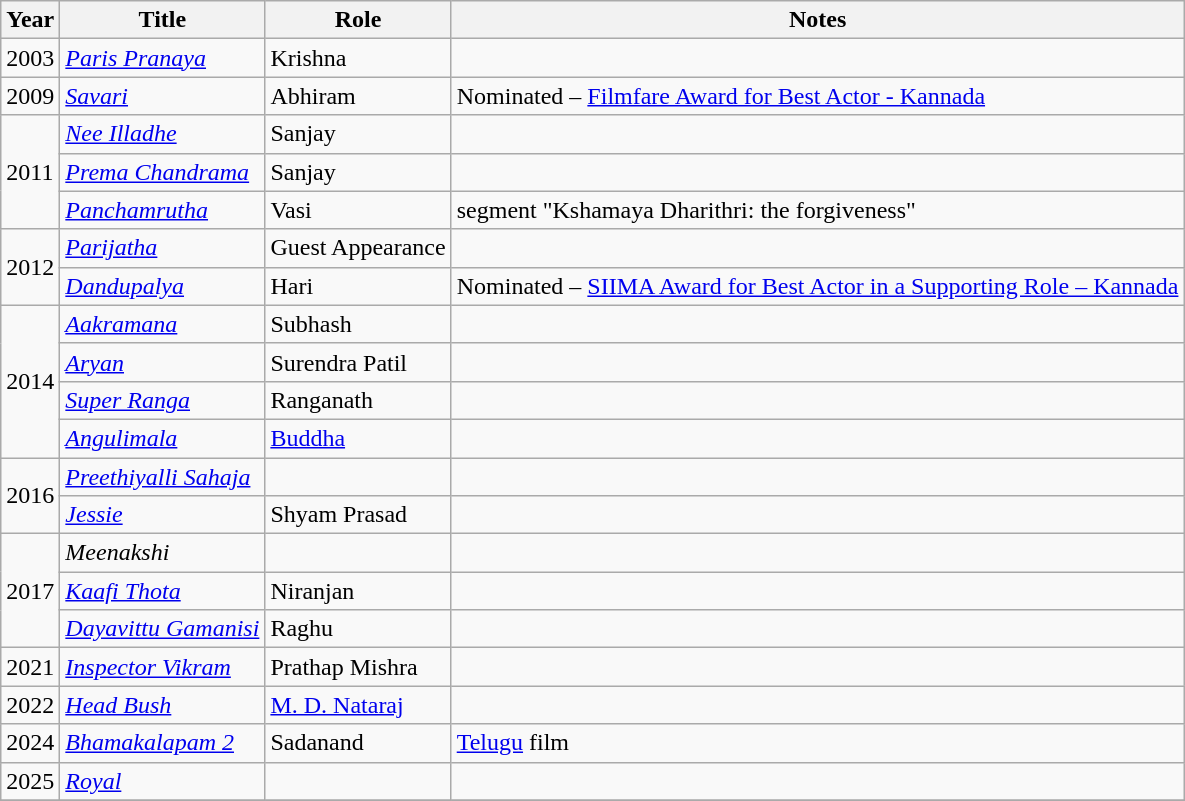<table class="wikitable sortable">
<tr>
<th>Year</th>
<th>Title</th>
<th>Role</th>
<th>Notes</th>
</tr>
<tr>
<td>2003</td>
<td><em><a href='#'>Paris Pranaya</a></em></td>
<td>Krishna</td>
<td></td>
</tr>
<tr>
<td>2009</td>
<td><em><a href='#'>Savari</a></em></td>
<td>Abhiram</td>
<td>Nominated – <a href='#'>Filmfare Award for Best Actor - Kannada</a></td>
</tr>
<tr>
<td rowspan="3">2011</td>
<td><em><a href='#'>Nee Illadhe</a></em></td>
<td>Sanjay</td>
<td></td>
</tr>
<tr>
<td><em><a href='#'>Prema Chandrama</a></em></td>
<td>Sanjay</td>
<td></td>
</tr>
<tr>
<td><em><a href='#'>Panchamrutha</a></em></td>
<td>Vasi</td>
<td>segment "Kshamaya Dharithri: the forgiveness"</td>
</tr>
<tr>
<td rowspan="2">2012</td>
<td><em><a href='#'>Parijatha</a></em></td>
<td>Guest Appearance</td>
<td></td>
</tr>
<tr>
<td><em><a href='#'>Dandupalya</a></em></td>
<td>Hari</td>
<td>Nominated – <a href='#'>SIIMA Award for Best Actor in a Supporting Role – Kannada</a></td>
</tr>
<tr>
<td rowspan="4">2014</td>
<td><em><a href='#'>Aakramana</a></em></td>
<td>Subhash</td>
<td></td>
</tr>
<tr>
<td><em><a href='#'>Aryan</a></em></td>
<td>Surendra Patil</td>
<td></td>
</tr>
<tr>
<td><em><a href='#'>Super Ranga</a></em></td>
<td>Ranganath</td>
<td></td>
</tr>
<tr>
<td><em><a href='#'>Angulimala</a></em></td>
<td><a href='#'>Buddha</a></td>
<td></td>
</tr>
<tr>
<td rowspan="2">2016</td>
<td><em><a href='#'>Preethiyalli Sahaja</a></em></td>
<td></td>
<td></td>
</tr>
<tr>
<td><em><a href='#'>Jessie</a></em></td>
<td>Shyam Prasad</td>
<td></td>
</tr>
<tr>
<td rowspan="3">2017</td>
<td><em>Meenakshi</em></td>
<td></td>
<td></td>
</tr>
<tr>
<td><em><a href='#'>Kaafi Thota</a></em></td>
<td>Niranjan</td>
<td></td>
</tr>
<tr>
<td><em><a href='#'>Dayavittu Gamanisi</a></em></td>
<td>Raghu</td>
<td></td>
</tr>
<tr>
<td>2021</td>
<td><a href='#'><em>Inspector Vikram</em></a></td>
<td>Prathap Mishra</td>
</tr>
<tr>
<td>2022</td>
<td><em><a href='#'>Head Bush</a></em></td>
<td><a href='#'>M. D. Nataraj</a></td>
<td></td>
</tr>
<tr>
<td>2024</td>
<td><em><a href='#'>Bhamakalapam 2</a></em></td>
<td>Sadanand</td>
<td><a href='#'>Telugu</a> film</td>
</tr>
<tr>
<td>2025</td>
<td><em><a href='#'>Royal</a></em></td>
<td></td>
<td></td>
</tr>
<tr>
</tr>
</table>
